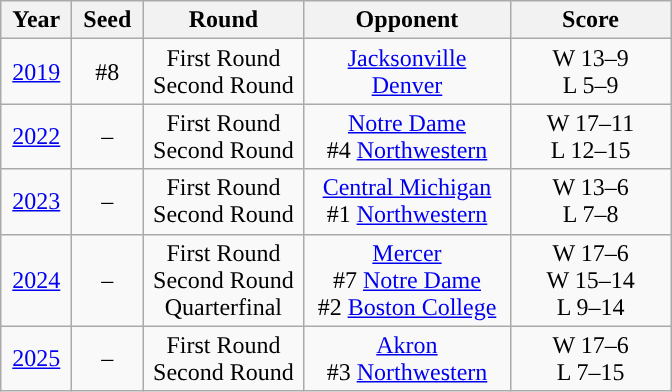<table class="wikitable">
<tr>
<th style="width:40px; ">Year</th>
<th style="width:40px; ">Seed</th>
<th style="width:100px; ">Round</th>
<th style="width:130px; ">Opponent</th>
<th style="width:100px; ">Score</th>
</tr>
<tr align="center">
<td><a href='#'>2019</a></td>
<td>#8</td>
<td>First Round<br>Second Round</td>
<td><a href='#'>Jacksonville</a><br><a href='#'>Denver</a></td>
<td>W 13–9 <br>L 5–9</td>
</tr>
<tr align="center">
<td><a href='#'>2022</a></td>
<td>–</td>
<td>First Round<br>Second Round</td>
<td><a href='#'>Notre Dame</a><br>#4 <a href='#'>Northwestern</a></td>
<td>W 17–11<br>L 12–15</td>
</tr>
<tr align="center">
<td><a href='#'>2023</a></td>
<td>–</td>
<td>First Round<br>Second Round</td>
<td><a href='#'>Central Michigan</a><br>#1 <a href='#'>Northwestern</a></td>
<td>W 13–6<br>L 7–8</td>
</tr>
<tr align="center">
<td><a href='#'>2024</a></td>
<td>–</td>
<td>First Round<br>Second Round<br>Quarterfinal</td>
<td><a href='#'>Mercer</a><br>#7 <a href='#'>Notre Dame</a><br>#2 <a href='#'>Boston College</a></td>
<td>W 17–6<br>W 15–14<br>L 9–14</td>
</tr>
<tr align="center">
<td><a href='#'>2025</a></td>
<td>–</td>
<td>First Round<br>Second Round</td>
<td><a href='#'>Akron</a><br> #3 <a href='#'>Northwestern</a></td>
<td>W 17–6<br>L 7–15</td>
</tr>
</table>
